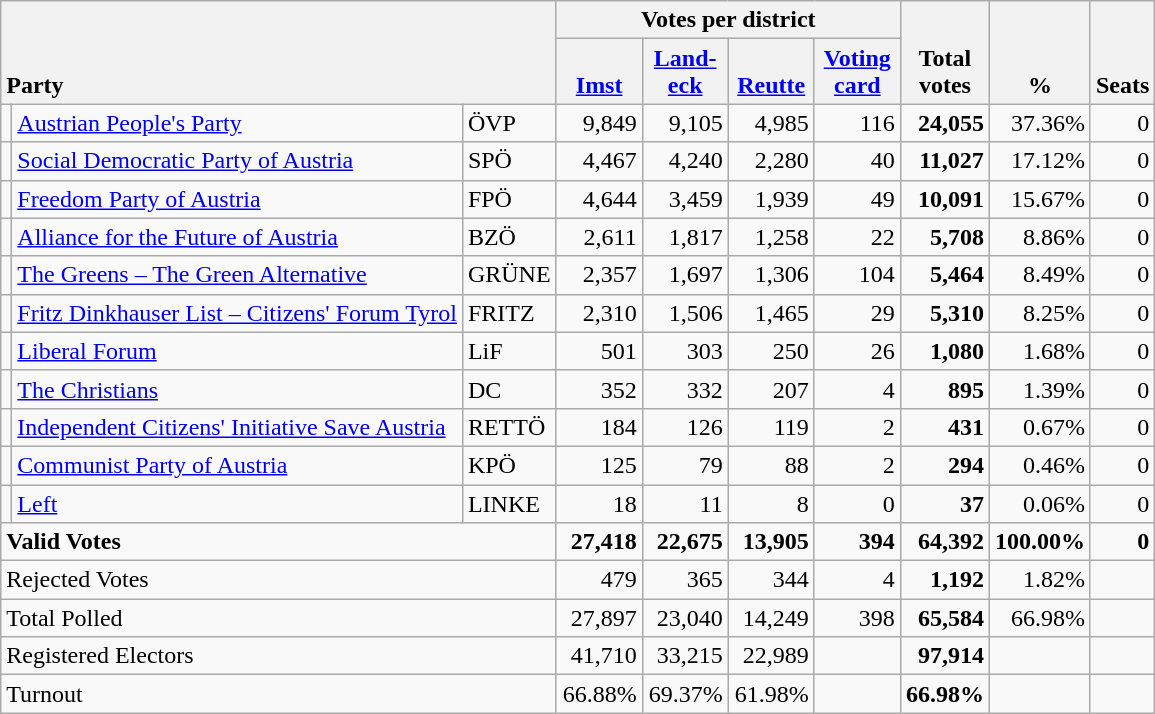<table class="wikitable" border="1" style="text-align:right;">
<tr>
<th style="text-align:left;" valign=bottom rowspan=2 colspan=3>Party</th>
<th colspan=4>Votes per district</th>
<th align=center valign=bottom rowspan=2 width="50">Total<br>votes</th>
<th align=center valign=bottom rowspan=2 width="50">%</th>
<th align=center valign=bottom rowspan=2>Seats</th>
</tr>
<tr>
<th align=center valign=bottom width="50"><a href='#'>Imst</a></th>
<th align=center valign=bottom width="50"><a href='#'>Land-<br>eck</a></th>
<th align=center valign=bottom width="50"><a href='#'>Reutte</a></th>
<th align=center valign=bottom width="50"><a href='#'>Voting<br>card</a></th>
</tr>
<tr>
<td></td>
<td align=left><a href='#'>Austrian People's Party</a></td>
<td align=left>ÖVP</td>
<td>9,849</td>
<td>9,105</td>
<td>4,985</td>
<td>116</td>
<td><strong>24,055</strong></td>
<td>37.36%</td>
<td>0</td>
</tr>
<tr>
<td></td>
<td align=left><a href='#'>Social Democratic Party of Austria</a></td>
<td align=left>SPÖ</td>
<td>4,467</td>
<td>4,240</td>
<td>2,280</td>
<td>40</td>
<td><strong>11,027</strong></td>
<td>17.12%</td>
<td>0</td>
</tr>
<tr>
<td></td>
<td align=left><a href='#'>Freedom Party of Austria</a></td>
<td align=left>FPÖ</td>
<td>4,644</td>
<td>3,459</td>
<td>1,939</td>
<td>49</td>
<td><strong>10,091</strong></td>
<td>15.67%</td>
<td>0</td>
</tr>
<tr>
<td></td>
<td align=left><a href='#'>Alliance for the Future of Austria</a></td>
<td align=left>BZÖ</td>
<td>2,611</td>
<td>1,817</td>
<td>1,258</td>
<td>22</td>
<td><strong>5,708</strong></td>
<td>8.86%</td>
<td>0</td>
</tr>
<tr>
<td></td>
<td align=left style="white-space: nowrap;"><a href='#'>The Greens – The Green Alternative</a></td>
<td align=left>GRÜNE</td>
<td>2,357</td>
<td>1,697</td>
<td>1,306</td>
<td>104</td>
<td><strong>5,464</strong></td>
<td>8.49%</td>
<td>0</td>
</tr>
<tr>
<td></td>
<td align=left><a href='#'>Fritz Dinkhauser List – Citizens' Forum Tyrol </a></td>
<td align=left>FRITZ</td>
<td>2,310</td>
<td>1,506</td>
<td>1,465</td>
<td>29</td>
<td><strong>5,310</strong></td>
<td>8.25%</td>
<td>0</td>
</tr>
<tr>
<td></td>
<td align=left><a href='#'>Liberal Forum</a></td>
<td align=left>LiF</td>
<td>501</td>
<td>303</td>
<td>250</td>
<td>26</td>
<td><strong>1,080</strong></td>
<td>1.68%</td>
<td>0</td>
</tr>
<tr>
<td></td>
<td align=left><a href='#'>The Christians</a></td>
<td align=left>DC</td>
<td>352</td>
<td>332</td>
<td>207</td>
<td>4</td>
<td><strong>895</strong></td>
<td>1.39%</td>
<td>0</td>
</tr>
<tr>
<td></td>
<td align=left><a href='#'>Independent Citizens' Initiative Save Austria</a></td>
<td align=left>RETTÖ</td>
<td>184</td>
<td>126</td>
<td>119</td>
<td>2</td>
<td><strong>431</strong></td>
<td>0.67%</td>
<td>0</td>
</tr>
<tr>
<td></td>
<td align=left><a href='#'>Communist Party of Austria</a></td>
<td align=left>KPÖ</td>
<td>125</td>
<td>79</td>
<td>88</td>
<td>2</td>
<td><strong>294</strong></td>
<td>0.46%</td>
<td>0</td>
</tr>
<tr>
<td></td>
<td align=left><a href='#'>Left</a></td>
<td align=left>LINKE</td>
<td>18</td>
<td>11</td>
<td>8</td>
<td>0</td>
<td><strong>37</strong></td>
<td>0.06%</td>
<td>0</td>
</tr>
<tr style="font-weight:bold">
<td align=left colspan=3>Valid Votes</td>
<td>27,418</td>
<td>22,675</td>
<td>13,905</td>
<td>394</td>
<td>64,392</td>
<td>100.00%</td>
<td>0</td>
</tr>
<tr>
<td align=left colspan=3>Rejected Votes</td>
<td>479</td>
<td>365</td>
<td>344</td>
<td>4</td>
<td><strong>1,192</strong></td>
<td>1.82%</td>
<td></td>
</tr>
<tr>
<td align=left colspan=3>Total Polled</td>
<td>27,897</td>
<td>23,040</td>
<td>14,249</td>
<td>398</td>
<td><strong>65,584</strong></td>
<td>66.98%</td>
<td></td>
</tr>
<tr>
<td align=left colspan=3>Registered Electors</td>
<td>41,710</td>
<td>33,215</td>
<td>22,989</td>
<td></td>
<td><strong>97,914</strong></td>
<td></td>
<td></td>
</tr>
<tr>
<td align=left colspan=3>Turnout</td>
<td>66.88%</td>
<td>69.37%</td>
<td>61.98%</td>
<td></td>
<td><strong>66.98%</strong></td>
<td></td>
<td></td>
</tr>
</table>
